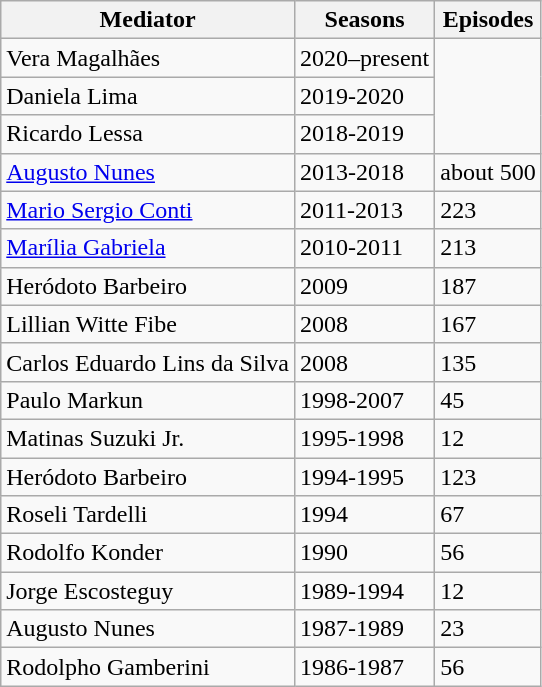<table class="wikitable">
<tr>
<th>Mediator</th>
<th>Seasons</th>
<th>Episodes</th>
</tr>
<tr>
<td>Vera Magalhães</td>
<td>2020–present</td>
</tr>
<tr>
<td>Daniela Lima</td>
<td>2019-2020</td>
</tr>
<tr>
<td>Ricardo Lessa</td>
<td>2018-2019</td>
</tr>
<tr>
<td><a href='#'>Augusto Nunes</a></td>
<td>2013-2018</td>
<td>about 500</td>
</tr>
<tr>
<td><a href='#'>Mario Sergio Conti</a></td>
<td>2011-2013</td>
<td>223</td>
</tr>
<tr>
<td><a href='#'>Marília Gabriela</a></td>
<td>2010-2011</td>
<td>213</td>
</tr>
<tr>
<td>Heródoto Barbeiro</td>
<td>2009</td>
<td>187</td>
</tr>
<tr>
<td>Lillian Witte Fibe</td>
<td>2008</td>
<td>167</td>
</tr>
<tr>
<td>Carlos Eduardo Lins da Silva</td>
<td>2008</td>
<td>135</td>
</tr>
<tr>
<td>Paulo Markun</td>
<td>1998-2007</td>
<td>45</td>
</tr>
<tr>
<td>Matinas Suzuki Jr.</td>
<td>1995-1998</td>
<td>12</td>
</tr>
<tr>
<td>Heródoto Barbeiro</td>
<td>1994-1995</td>
<td>123</td>
</tr>
<tr>
<td>Roseli Tardelli</td>
<td>1994</td>
<td>67</td>
</tr>
<tr>
<td>Rodolfo Konder</td>
<td>1990</td>
<td>56</td>
</tr>
<tr>
<td>Jorge Escosteguy</td>
<td>1989-1994</td>
<td>12</td>
</tr>
<tr>
<td>Augusto Nunes</td>
<td>1987-1989</td>
<td>23</td>
</tr>
<tr>
<td>Rodolpho Gamberini</td>
<td>1986-1987</td>
<td>56</td>
</tr>
</table>
